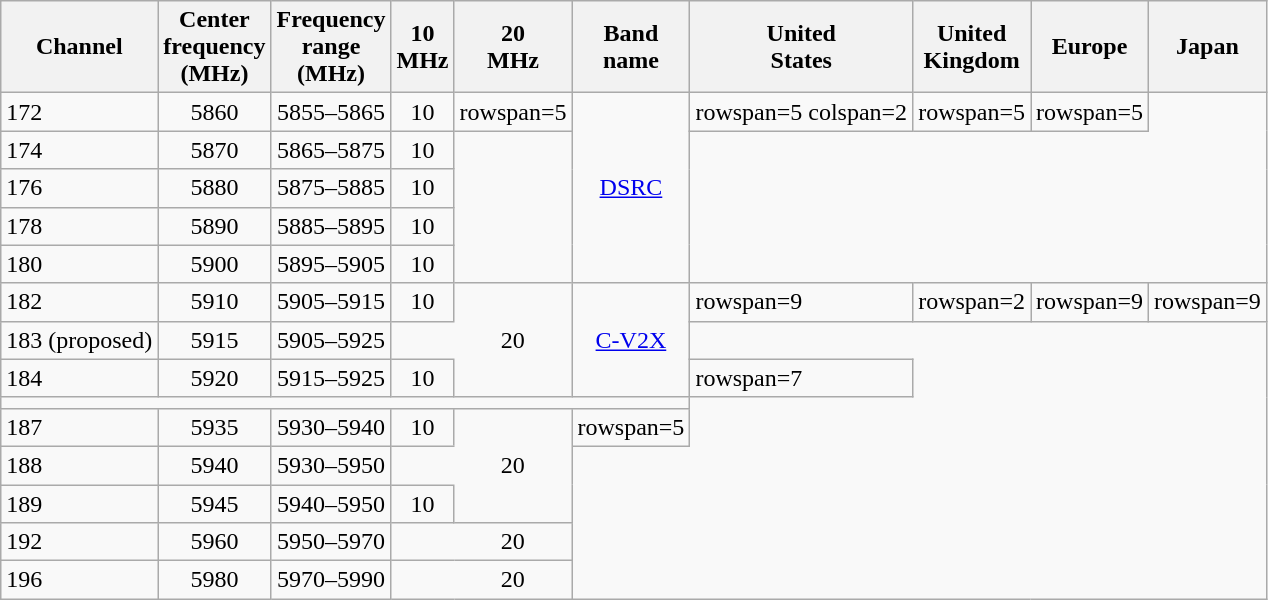<table class="wikitable sticky-header">
<tr>
<th style="text-align: center;">Channel</th>
<th style="text-align: center;">Center<br>frequency<br>(MHz)</th>
<th style="text-align: center;">Frequency<br>range<br>(MHz)</th>
<th style="text-align: center;">10<br>MHz</th>
<th style="text-align: center;">20<br>MHz</th>
<th style="text-align: center;">Band<br>name</th>
<th style="text-align: center;">United<br>States</th>
<th style="text-align: center;">United<br>Kingdom</th>
<th style="text-align: center;">Europe</th>
<th style="text-align: center;">Japan</th>
</tr>
<tr>
<td>172</td>
<td style="text-align: center;">5860</td>
<td style="text-align: center;">5855–5865</td>
<td style="text-align: center;">10 </td>
<td>rowspan=5  </td>
<td rowspan=5 style="text-align: center;"><a href='#'>DSRC</a></td>
<td>rowspan=5 colspan=2 </td>
<td>rowspan=5 </td>
<td>rowspan=5 </td>
</tr>
<tr>
<td>174</td>
<td style="text-align: center;">5870</td>
<td style="text-align: center;">5865–5875</td>
<td style="text-align: center;">10  </td>
</tr>
<tr>
<td>176</td>
<td style="text-align: center;">5880</td>
<td style="text-align: center;">5875–5885</td>
<td style="text-align: center;">10  </td>
</tr>
<tr>
<td>178</td>
<td style="text-align: center;">5890</td>
<td style="text-align: center;">5885–5895</td>
<td style="text-align: center;">10  </td>
</tr>
<tr>
<td>180</td>
<td style="text-align: center;">5900</td>
<td style="text-align: center;">5895–5905</td>
<td style="text-align: center;">10  </td>
</tr>
<tr>
<td>182</td>
<td style="text-align: center;">5910</td>
<td style="text-align: center;">5905–5915</td>
<td style="text-align: center; border-right: 0px black;">10</td>
<td style="border-bottom: 0px black"></td>
<td rowspan=3 style="text-align: center;"><a href='#'>C-V2X</a></td>
<td>rowspan=9 </td>
<td>rowspan=2 </td>
<td>rowspan=9 </td>
<td>rowspan=9 </td>
</tr>
<tr>
<td>183 (proposed)</td>
<td style="text-align: center;">5915</td>
<td style="text-align: center;">5905–5925</td>
<td style="text-align: center; border-right: 0px black;"></td>
<td style="text-align: center; border-top: 0px black; border-bottom: 0px black; border-left: 0px black;">20</td>
</tr>
<tr>
<td>184</td>
<td style="text-align: center;">5920</td>
<td style="text-align: center;">5915–5925</td>
<td style="text-align: center;">10</td>
<td style="border-top: 0px black;"></td>
<td>rowspan=7 </td>
</tr>
<tr>
<td colspan=6></td>
</tr>
<tr>
<td>187</td>
<td style="text-align: center;">5935</td>
<td style="text-align: center;">5930–5940</td>
<td style="text-align: center; border-right: 0px black;">10 </td>
<td style="border-bottom: 0px black"></td>
<td>rowspan=5 </td>
</tr>
<tr>
<td>188</td>
<td style="text-align: center;">5940</td>
<td style="text-align: center;">5930–5950</td>
<td style="text-align: center; border-right: 0px black;"></td>
<td style="text-align: center; border-top: 0px black; border-bottom: 0px black; border-left: 0px black;">20 </td>
</tr>
<tr>
<td>189</td>
<td style="text-align: center;">5945</td>
<td style="text-align: center;">5940–5950</td>
<td style="text-align: center;">10 </td>
<td style="border-top: 0px black;"></td>
</tr>
<tr>
<td>192</td>
<td style="text-align: center;">5960</td>
<td style="text-align: center;">5950–5970</td>
<td style="text-align: center; border-right: 0px black;"></td>
<td style="text-align: center; border-top: 0px black; border-left: 0px black;">20 </td>
</tr>
<tr>
<td>196</td>
<td style="text-align: center;">5980</td>
<td style="text-align: center;">5970–5990</td>
<td style="text-align: center; border-right: 0px black;"></td>
<td style="text-align: center; border-top: 0px black; border-left: 0px black;">20 </td>
</tr>
</table>
